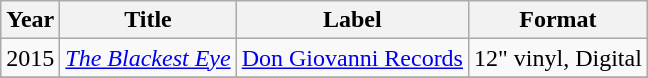<table class="wikitable">
<tr>
<th>Year</th>
<th>Title</th>
<th>Label</th>
<th>Format</th>
</tr>
<tr>
<td>2015</td>
<td><em><a href='#'>The Blackest Eye</a></em></td>
<td><a href='#'>Don Giovanni Records</a></td>
<td>12" vinyl, Digital</td>
</tr>
<tr>
</tr>
</table>
